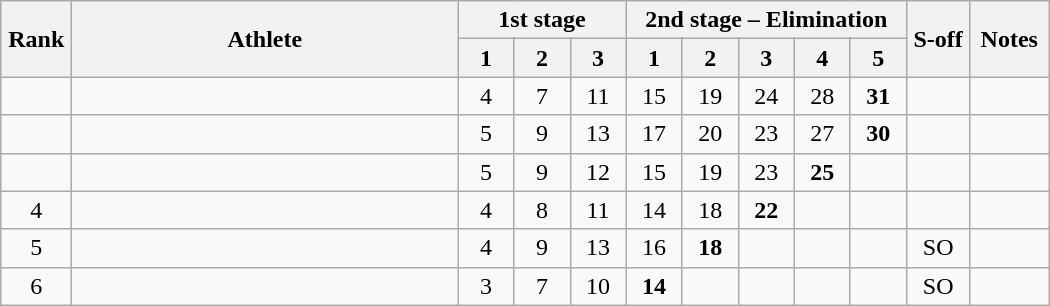<table class="wikitable" style="text-align:center">
<tr>
<th rowspan=2 width=40>Rank</th>
<th rowspan=2 width=250>Athlete</th>
<th colspan=3>1st stage</th>
<th colspan=5>2nd stage – Elimination</th>
<th rowspan=2 width=35>S-off</th>
<th rowspan=2 width=45>Notes</th>
</tr>
<tr>
<th width=30>1</th>
<th width=30>2</th>
<th width=30>3</th>
<th width=30>1</th>
<th width=30>2</th>
<th width=30>3</th>
<th width=30>4</th>
<th width=30>5</th>
</tr>
<tr>
<td></td>
<td align=left></td>
<td>4</td>
<td>7</td>
<td>11</td>
<td>15</td>
<td>19</td>
<td>24</td>
<td>28</td>
<td><strong>31</strong></td>
<td></td>
<td></td>
</tr>
<tr>
<td></td>
<td align=left></td>
<td>5</td>
<td>9</td>
<td>13</td>
<td>17</td>
<td>20</td>
<td>23</td>
<td>27</td>
<td><strong>30</strong></td>
<td></td>
<td></td>
</tr>
<tr>
<td></td>
<td align=left></td>
<td>5</td>
<td>9</td>
<td>12</td>
<td>15</td>
<td>19</td>
<td>23</td>
<td><strong>25</strong></td>
<td></td>
<td></td>
<td></td>
</tr>
<tr>
<td>4</td>
<td align=left></td>
<td>4</td>
<td>8</td>
<td>11</td>
<td>14</td>
<td>18</td>
<td><strong>22</strong></td>
<td></td>
<td></td>
<td></td>
<td></td>
</tr>
<tr>
<td>5</td>
<td align=left></td>
<td>4</td>
<td>9</td>
<td>13</td>
<td>16</td>
<td><strong>18</strong></td>
<td></td>
<td></td>
<td></td>
<td>SO</td>
<td></td>
</tr>
<tr>
<td>6</td>
<td align=left></td>
<td>3</td>
<td>7</td>
<td>10</td>
<td><strong>14</strong></td>
<td></td>
<td></td>
<td></td>
<td></td>
<td>SO</td>
<td></td>
</tr>
</table>
